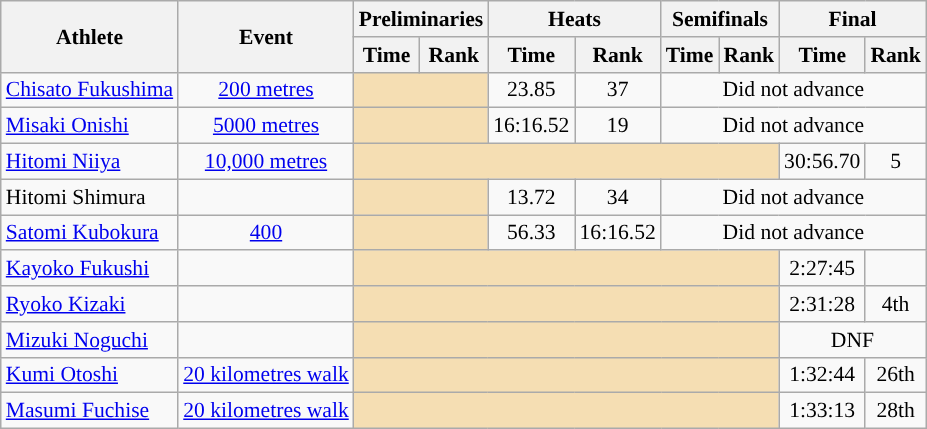<table class=wikitable style="font-size:90%;">
<tr>
<th rowspan="2">Athlete</th>
<th rowspan="2">Event</th>
<th colspan="2">Preliminaries</th>
<th colspan="2">Heats</th>
<th colspan="2">Semifinals</th>
<th colspan="2">Final</th>
</tr>
<tr>
<th>Time</th>
<th>Rank</th>
<th>Time</th>
<th>Rank</th>
<th>Time</th>
<th>Rank</th>
<th>Time</th>
<th>Rank</th>
</tr>
<tr>
<td><a href='#'>Chisato Fukushima</a></td>
<td align="center"><a href='#'>200 metres</a></td>
<td colspan= 2 style="background:wheat;"></td>
<td align="center">23.85</td>
<td align="center">37</td>
<td align=center  colspan= 4>Did not advance</td>
</tr>
<tr>
<td><a href='#'>Misaki Onishi</a></td>
<td align="center"><a href='#'>5000 metres</a></td>
<td colspan= 2 style="background:wheat;"></td>
<td align="center">16:16.52</td>
<td align="center">19</td>
<td align=center  colspan= 4>Did not advance</td>
</tr>
<tr>
<td><a href='#'>Hitomi Niiya</a></td>
<td align="center"><a href='#'>10,000 metres</a></td>
<td colspan= 6 style="background:wheat;"></td>
<td align="center">30:56.70</td>
<td align="center">5</td>
</tr>
<tr>
<td>Hitomi Shimura</td>
<td align="center"></td>
<td colspan= 2 style="background:wheat;"></td>
<td align="center">13.72</td>
<td align="center">34</td>
<td align=center  colspan= 4>Did not advance</td>
</tr>
<tr>
<td><a href='#'>Satomi Kubokura</a></td>
<td align="center"><a href='#'>400</a></td>
<td colspan= 2 style="background:wheat;"></td>
<td align="center">56.33</td>
<td align="center">16:16.52</td>
<td align=center  colspan= 4>Did not advance</td>
</tr>
<tr>
<td><a href='#'>Kayoko Fukushi</a></td>
<td align="center"></td>
<td colspan= 6 style="background:wheat;"></td>
<td align="center">2:27:45</td>
<td align="center"></td>
</tr>
<tr>
<td><a href='#'>Ryoko Kizaki</a></td>
<td align="center"></td>
<td colspan= 6 style="background:wheat;"></td>
<td align="center">2:31:28</td>
<td align="center">4th</td>
</tr>
<tr>
<td><a href='#'>Mizuki Noguchi</a></td>
<td align="center"></td>
<td colspan= 6 style="background:wheat;"></td>
<td align=center  colspan= 2>DNF</td>
</tr>
<tr>
<td><a href='#'>Kumi Otoshi</a></td>
<td align="center"><a href='#'>20 kilometres walk</a></td>
<td colspan= 6 style="background:wheat;"></td>
<td align="center">1:32:44</td>
<td align="center">26th</td>
</tr>
<tr>
<td><a href='#'>Masumi Fuchise</a></td>
<td align="center"><a href='#'>20 kilometres walk</a></td>
<td colspan= 6 style="background:wheat;"></td>
<td align="center">1:33:13</td>
<td align="center">28th</td>
</tr>
</table>
